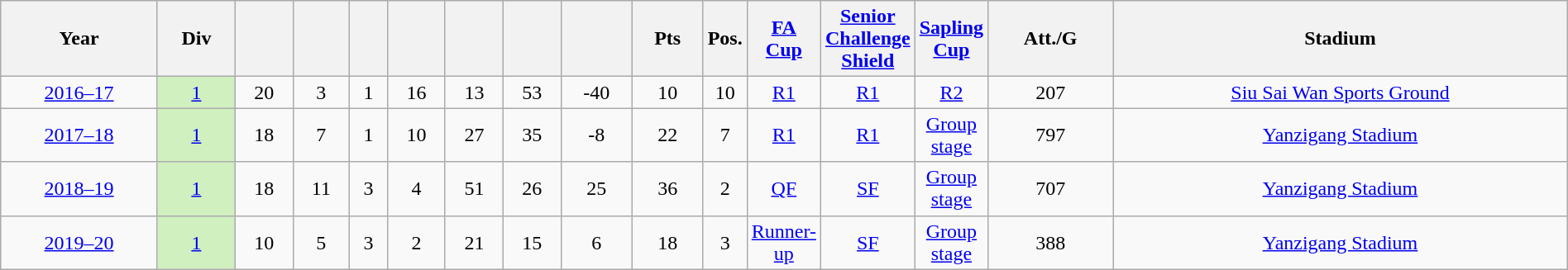<table class="wikitable sortable" width=100% style=text-align:Center>
<tr>
<th>Year</th>
<th>Div</th>
<th></th>
<th></th>
<th></th>
<th></th>
<th></th>
<th></th>
<th></th>
<th>Pts</th>
<th width=2%>Pos.</th>
<th width=4%><a href='#'>FA Cup</a></th>
<th width=2%><a href='#'>Senior Challenge Shield</a></th>
<th width=2%><a href='#'>Sapling Cup</a></th>
<th>Att./G</th>
<th>Stadium</th>
</tr>
<tr>
<td><a href='#'>2016–17</a></td>
<td bgcolor=#D0F0C0><a href='#'>1</a></td>
<td>20</td>
<td>3</td>
<td>1</td>
<td>16</td>
<td>13</td>
<td>53</td>
<td>-40</td>
<td>10</td>
<td>10</td>
<td><a href='#'>R1</a></td>
<td><a href='#'>R1</a></td>
<td><a href='#'>R2</a></td>
<td>207</td>
<td><a href='#'>Siu Sai Wan Sports Ground</a></td>
</tr>
<tr>
<td><a href='#'>2017–18</a></td>
<td bgcolor=#D0F0C0><a href='#'>1</a></td>
<td>18</td>
<td>7</td>
<td>1</td>
<td>10</td>
<td>27</td>
<td>35</td>
<td>-8</td>
<td>22</td>
<td>7</td>
<td><a href='#'>R1</a></td>
<td><a href='#'>R1</a></td>
<td><a href='#'>Group stage</a></td>
<td>797</td>
<td><a href='#'>Yanzigang Stadium</a></td>
</tr>
<tr>
<td><a href='#'>2018–19</a></td>
<td bgcolor=#D0F0C0><a href='#'>1</a></td>
<td>18</td>
<td>11</td>
<td>3</td>
<td>4</td>
<td>51</td>
<td>26</td>
<td>25</td>
<td>36</td>
<td>2</td>
<td><a href='#'>QF</a></td>
<td><a href='#'>SF</a></td>
<td><a href='#'>Group stage</a></td>
<td>707</td>
<td><a href='#'>Yanzigang Stadium</a></td>
</tr>
<tr>
<td><a href='#'>2019–20</a></td>
<td bgcolor=#D0F0C0><a href='#'>1</a></td>
<td>10</td>
<td>5</td>
<td>3</td>
<td>2</td>
<td>21</td>
<td>15</td>
<td>6</td>
<td>18</td>
<td>3</td>
<td><a href='#'>Runner-up</a></td>
<td><a href='#'>SF</a></td>
<td><a href='#'>Group stage</a></td>
<td>388</td>
<td><a href='#'>Yanzigang Stadium</a></td>
</tr>
</table>
